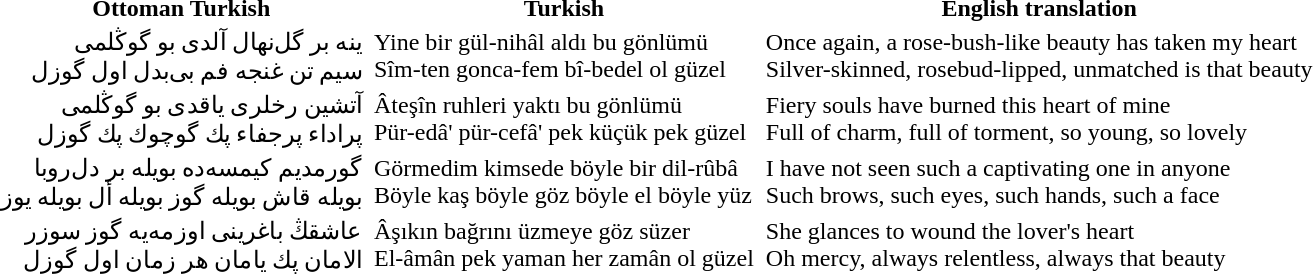<table>
<tr>
<th align="center">Ottoman Turkish</th>
<th align="center"></th>
<th align="center">Turkish</th>
<th align="center"></th>
<th align="center">English translation</th>
</tr>
<tr>
<td style="text-align:right;"><span>ینه بر گل‌نهال آلدی بو گوڭلمی</span><br><span>سیم تن غنجه فم بی‌بدل اول گوزل</span></td>
<td></td>
<td><span>Yine bir gül-nihâl aldı bu gönlümü</span><br><span>Sîm-ten gonca-fem bî-bedel ol güzel</span></td>
<td></td>
<td>Once again, a rose-bush-like beauty has taken my heart<br>Silver-skinned, rosebud-lipped, unmatched is that beauty</td>
</tr>
<tr>
<td style="text-align:right;"><span>آتشین رخلری یاقدی بو گوڭلمی</span><br><span>پر‌اداء پر‌جفاء پك گوچوك پك گوزل</span></td>
<td></td>
<td><span>Âteşîn ruhleri yaktı bu gönlümü</span><br><span>Pür-edâ' pür-cefâ' pek küçük pek güzel</span></td>
<td></td>
<td>Fiery souls have burned this heart of mine<br>Full of charm, full of torment, so young, so lovely</td>
</tr>
<tr>
<td style="text-align:right;"><span>گورمدیم كیمسه‌ده بویله بر دل‌روبا</span><br><span>بویله قاش بویله گوز بویله أل بویله یوز</span></td>
<td></td>
<td><span>Görmedim kimsede böyle bir dil-rûbâ</span><br><span>Böyle kaş böyle göz böyle el böyle yüz</span></td>
<td></td>
<td>I have not seen such a captivating one in anyone<br>Such brows, such eyes, such hands, such a face</td>
</tr>
<tr>
<td style="text-align:right;"><span>عاشقڭ باغرینی اوزمه‌یه گوز سوزر</span><br><span>الامان پك يامان هر زمان اول گوزل</span></td>
<td></td>
<td><span>Âşıkın bağrını üzmeye göz süzer</span><br><span>El-âmân pek yaman her zamân ol güzel</span></td>
<td></td>
<td>She glances to wound the lover's heart<br>Oh mercy, always relentless, always that beauty</td>
</tr>
</table>
